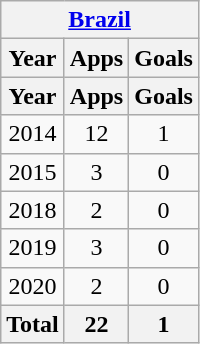<table class="wikitable" style="text-align:center">
<tr>
<th colspan=3><a href='#'>Brazil</a></th>
</tr>
<tr>
<th>Year</th>
<th>Apps</th>
<th>Goals</th>
</tr>
<tr>
<th>Year</th>
<th>Apps</th>
<th>Goals</th>
</tr>
<tr>
<td>2014</td>
<td>12</td>
<td>1</td>
</tr>
<tr>
<td>2015</td>
<td>3</td>
<td>0</td>
</tr>
<tr>
<td>2018</td>
<td>2</td>
<td>0</td>
</tr>
<tr>
<td>2019</td>
<td>3</td>
<td>0</td>
</tr>
<tr>
<td>2020</td>
<td>2</td>
<td>0</td>
</tr>
<tr>
<th>Total</th>
<th>22</th>
<th>1</th>
</tr>
</table>
